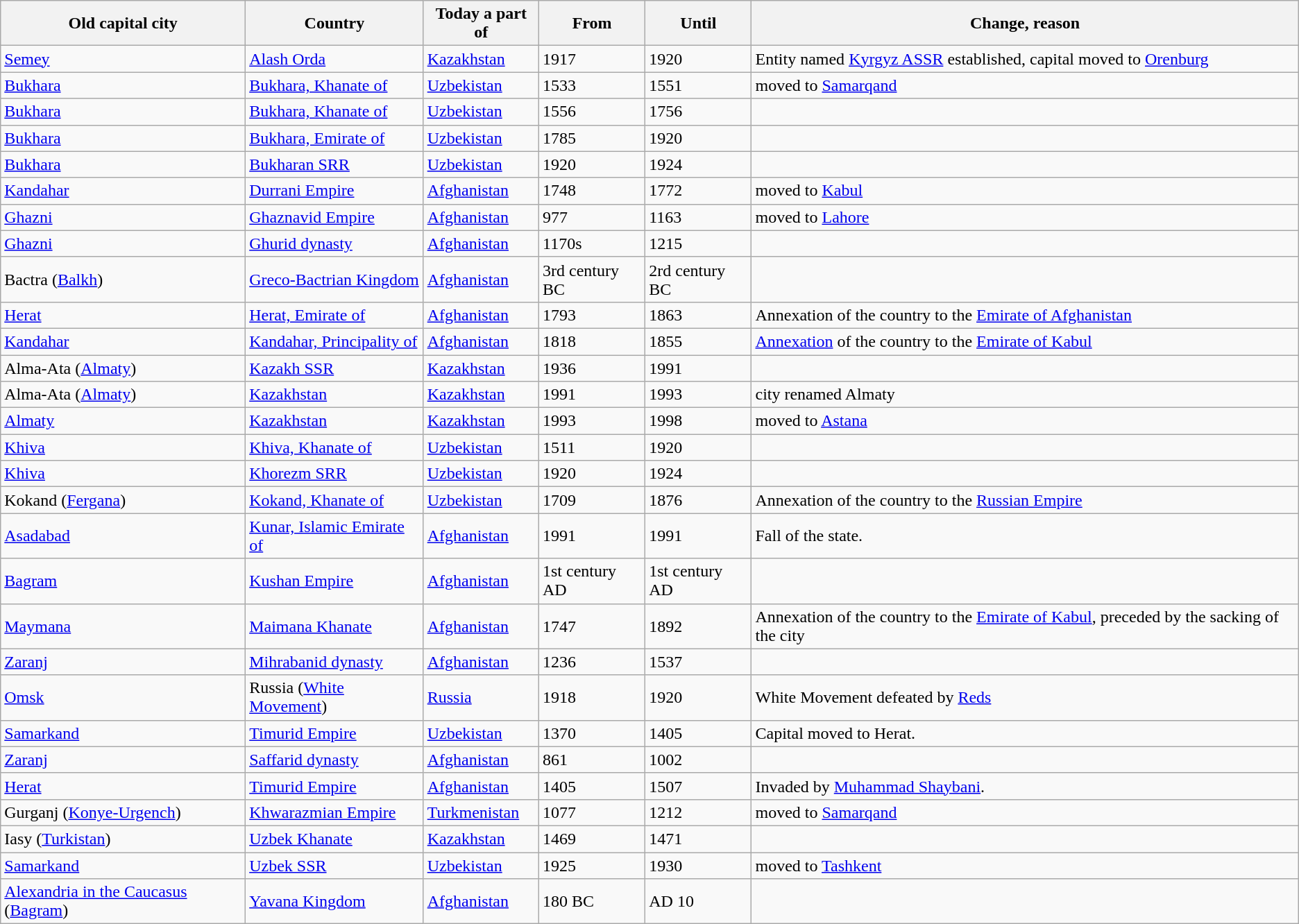<table class="wikitable sortable">
<tr>
<th>Old capital city</th>
<th>Country</th>
<th>Today a part of</th>
<th data-sort-type="number">From</th>
<th data-sort-type="number">Until</th>
<th>Change, reason</th>
</tr>
<tr>
<td><a href='#'>Semey</a></td>
<td><a href='#'>Alash Orda</a></td>
<td><a href='#'>Kazakhstan</a></td>
<td>1917</td>
<td>1920</td>
<td>Entity named <a href='#'>Kyrgyz ASSR</a> established, capital moved to <a href='#'>Orenburg</a></td>
</tr>
<tr>
<td><a href='#'>Bukhara</a></td>
<td><a href='#'>Bukhara, Khanate of</a></td>
<td><a href='#'>Uzbekistan</a></td>
<td>1533</td>
<td>1551</td>
<td>moved to <a href='#'>Samarqand</a></td>
</tr>
<tr>
<td><a href='#'>Bukhara</a></td>
<td><a href='#'>Bukhara, Khanate of</a></td>
<td><a href='#'>Uzbekistan</a></td>
<td>1556</td>
<td>1756</td>
<td></td>
</tr>
<tr>
<td><a href='#'>Bukhara</a></td>
<td><a href='#'>Bukhara, Emirate of</a></td>
<td><a href='#'>Uzbekistan</a></td>
<td>1785</td>
<td>1920</td>
<td></td>
</tr>
<tr>
<td><a href='#'>Bukhara</a></td>
<td><a href='#'>Bukharan SRR</a></td>
<td><a href='#'>Uzbekistan</a></td>
<td>1920</td>
<td>1924</td>
<td></td>
</tr>
<tr>
<td><a href='#'>Kandahar</a></td>
<td><a href='#'>Durrani Empire</a></td>
<td><a href='#'>Afghanistan</a></td>
<td>1748</td>
<td>1772</td>
<td>moved to <a href='#'>Kabul</a></td>
</tr>
<tr>
<td><a href='#'>Ghazni</a></td>
<td><a href='#'>Ghaznavid Empire</a></td>
<td><a href='#'>Afghanistan</a></td>
<td>977</td>
<td>1163</td>
<td>moved to <a href='#'>Lahore</a></td>
</tr>
<tr>
<td><a href='#'>Ghazni</a></td>
<td><a href='#'>Ghurid dynasty</a></td>
<td><a href='#'>Afghanistan</a></td>
<td data-sort-value="1170">1170s</td>
<td>1215</td>
<td></td>
</tr>
<tr>
<td>Bactra (<a href='#'>Balkh</a>)</td>
<td><a href='#'>Greco-Bactrian Kingdom</a></td>
<td><a href='#'>Afghanistan</a></td>
<td data-sort-value="-300">3rd century BC</td>
<td data-sort-value="-200">2rd century BC</td>
<td></td>
</tr>
<tr>
<td><a href='#'>Herat</a></td>
<td><a href='#'>Herat, Emirate of</a></td>
<td><a href='#'>Afghanistan</a></td>
<td>1793</td>
<td>1863</td>
<td>Annexation of the country to the <a href='#'>Emirate of Afghanistan</a></td>
</tr>
<tr>
<td><a href='#'>Kandahar</a></td>
<td><a href='#'>Kandahar, Principality of</a></td>
<td><a href='#'>Afghanistan</a></td>
<td>1818</td>
<td>1855</td>
<td><a href='#'>Annexation</a> of the country to the <a href='#'>Emirate of Kabul</a></td>
</tr>
<tr>
<td>Alma-Ata (<a href='#'>Almaty</a>)</td>
<td><a href='#'>Kazakh SSR</a></td>
<td><a href='#'>Kazakhstan</a></td>
<td>1936</td>
<td>1991</td>
<td></td>
</tr>
<tr>
<td>Alma-Ata (<a href='#'>Almaty</a>)</td>
<td><a href='#'>Kazakhstan</a></td>
<td><a href='#'>Kazakhstan</a></td>
<td>1991</td>
<td>1993</td>
<td>city renamed Almaty</td>
</tr>
<tr>
<td><a href='#'>Almaty</a></td>
<td><a href='#'>Kazakhstan</a></td>
<td><a href='#'>Kazakhstan</a></td>
<td>1993</td>
<td>1998</td>
<td>moved to <a href='#'>Astana</a></td>
</tr>
<tr>
<td><a href='#'>Khiva</a></td>
<td><a href='#'>Khiva, Khanate of</a></td>
<td><a href='#'>Uzbekistan</a></td>
<td>1511</td>
<td>1920</td>
<td></td>
</tr>
<tr>
<td><a href='#'>Khiva</a></td>
<td><a href='#'>Khorezm SRR</a></td>
<td><a href='#'>Uzbekistan</a></td>
<td>1920</td>
<td>1924</td>
<td></td>
</tr>
<tr>
<td>Kokand (<a href='#'>Fergana</a>)</td>
<td><a href='#'>Kokand, Khanate of</a></td>
<td><a href='#'>Uzbekistan</a></td>
<td>1709</td>
<td>1876</td>
<td>Annexation of the country to the <a href='#'>Russian Empire</a></td>
</tr>
<tr>
<td><a href='#'>Asadabad</a></td>
<td><a href='#'>Kunar, Islamic Emirate of</a></td>
<td><a href='#'>Afghanistan</a></td>
<td>1991</td>
<td>1991</td>
<td>Fall of the state.</td>
</tr>
<tr>
<td><a href='#'>Bagram</a></td>
<td><a href='#'>Kushan Empire</a></td>
<td><a href='#'>Afghanistan</a></td>
<td data-sort-value="1">1st century AD</td>
<td data-sort-value="1">1st century AD</td>
<td></td>
</tr>
<tr>
<td><a href='#'>Maymana</a></td>
<td><a href='#'>Maimana Khanate</a></td>
<td><a href='#'>Afghanistan</a></td>
<td>1747</td>
<td>1892</td>
<td>Annexation of the country to the <a href='#'>Emirate of Kabul</a>, preceded by the sacking of the city</td>
</tr>
<tr>
<td><a href='#'>Zaranj</a></td>
<td><a href='#'>Mihrabanid dynasty</a></td>
<td><a href='#'>Afghanistan</a></td>
<td>1236</td>
<td>1537</td>
<td></td>
</tr>
<tr>
<td><a href='#'>Omsk</a></td>
<td>Russia (<a href='#'>White Movement</a>)</td>
<td><a href='#'>Russia</a></td>
<td>1918</td>
<td>1920</td>
<td>White Movement defeated by <a href='#'>Reds</a></td>
</tr>
<tr>
<td><a href='#'>Samarkand</a></td>
<td><a href='#'>Timurid Empire</a></td>
<td><a href='#'>Uzbekistan</a></td>
<td>1370</td>
<td>1405</td>
<td>Capital moved to Herat.</td>
</tr>
<tr>
<td><a href='#'>Zaranj</a></td>
<td><a href='#'>Saffarid dynasty</a></td>
<td><a href='#'>Afghanistan</a></td>
<td>861</td>
<td>1002</td>
<td></td>
</tr>
<tr>
<td><a href='#'>Herat</a></td>
<td><a href='#'>Timurid Empire</a></td>
<td><a href='#'>Afghanistan</a></td>
<td>1405</td>
<td>1507</td>
<td>Invaded by <a href='#'>Muhammad Shaybani</a>.</td>
</tr>
<tr>
<td>Gurganj (<a href='#'>Konye-Urgench</a>)</td>
<td><a href='#'>Khwarazmian Empire</a></td>
<td><a href='#'>Turkmenistan</a></td>
<td>1077</td>
<td>1212</td>
<td>moved to <a href='#'>Samarqand</a></td>
</tr>
<tr>
<td>Iasy (<a href='#'>Turkistan</a>)</td>
<td><a href='#'>Uzbek Khanate</a></td>
<td><a href='#'>Kazakhstan</a></td>
<td>1469</td>
<td>1471</td>
<td></td>
</tr>
<tr>
<td><a href='#'>Samarkand</a></td>
<td><a href='#'>Uzbek SSR</a></td>
<td><a href='#'>Uzbekistan</a></td>
<td>1925</td>
<td>1930</td>
<td>moved to <a href='#'>Tashkent</a></td>
</tr>
<tr>
<td><a href='#'>Alexandria in the Caucasus</a> (<a href='#'>Bagram</a>)</td>
<td><a href='#'>Yavana Kingdom</a></td>
<td><a href='#'>Afghanistan</a></td>
<td data-sort-value="-180">180 BC</td>
<td data-sort-value="10">AD 10</td>
<td></td>
</tr>
</table>
